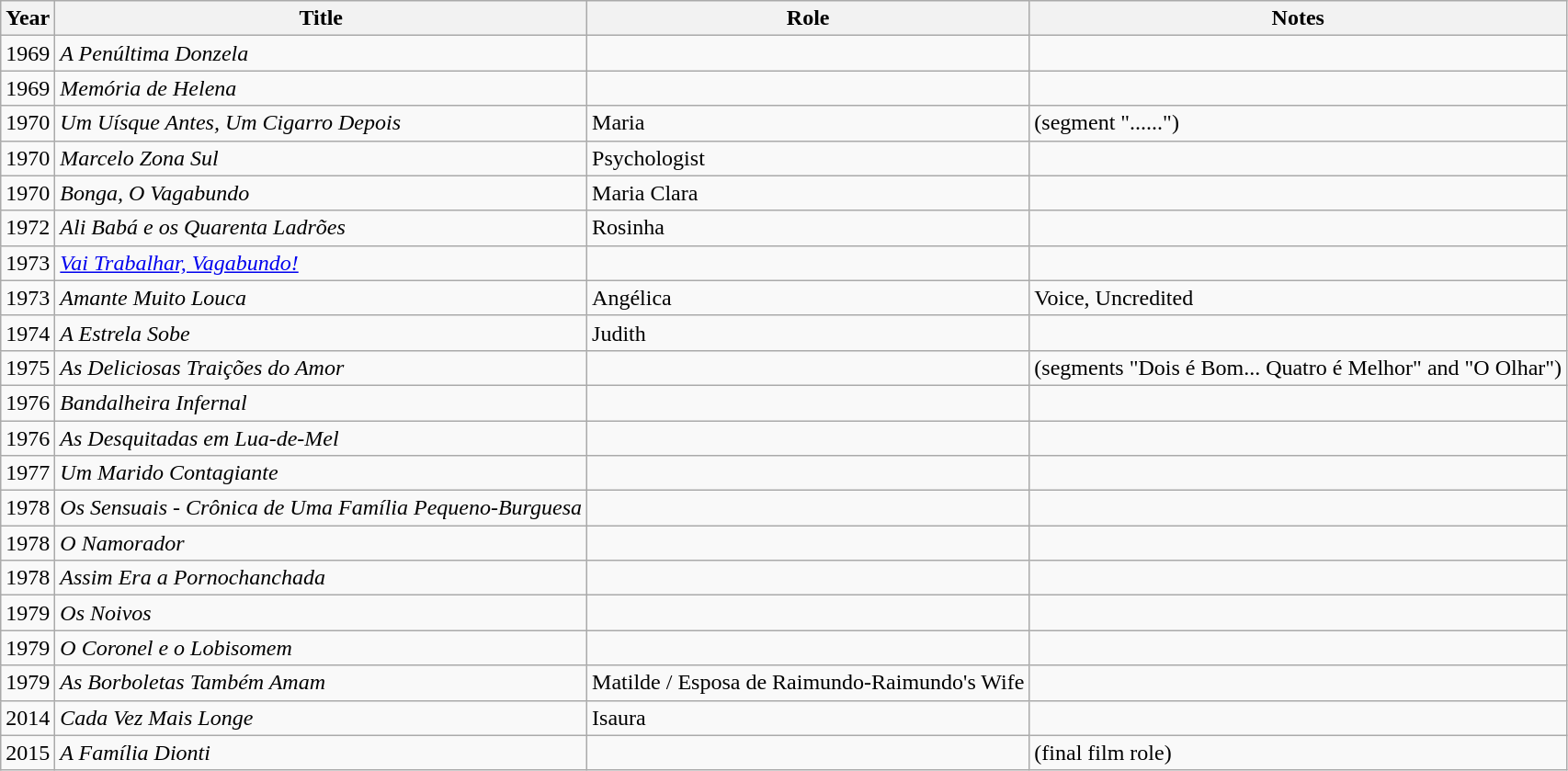<table class="wikitable">
<tr>
<th>Year</th>
<th>Title</th>
<th>Role</th>
<th>Notes</th>
</tr>
<tr>
<td>1969</td>
<td><em>A Penúltima Donzela</em></td>
<td></td>
<td></td>
</tr>
<tr>
<td>1969</td>
<td><em>Memória de Helena</em></td>
<td></td>
<td></td>
</tr>
<tr>
<td>1970</td>
<td><em>Um Uísque Antes, Um Cigarro Depois</em></td>
<td>Maria</td>
<td>(segment "......")</td>
</tr>
<tr>
<td>1970</td>
<td><em>Marcelo Zona Sul</em></td>
<td>Psychologist</td>
<td></td>
</tr>
<tr>
<td>1970</td>
<td><em>Bonga, O Vagabundo</em></td>
<td>Maria Clara</td>
<td></td>
</tr>
<tr>
<td>1972</td>
<td><em>Ali Babá e os Quarenta Ladrões</em></td>
<td>Rosinha</td>
<td></td>
</tr>
<tr>
<td>1973</td>
<td><em><a href='#'>Vai Trabalhar, Vagabundo!</a></em></td>
<td></td>
<td></td>
</tr>
<tr>
<td>1973</td>
<td><em>Amante Muito Louca</em></td>
<td>Angélica</td>
<td>Voice, Uncredited</td>
</tr>
<tr>
<td>1974</td>
<td><em>A Estrela Sobe</em></td>
<td>Judith</td>
<td></td>
</tr>
<tr>
<td>1975</td>
<td><em>As Deliciosas Traições do Amor</em></td>
<td></td>
<td>(segments "Dois é Bom... Quatro é Melhor" and "O Olhar")</td>
</tr>
<tr>
<td>1976</td>
<td><em>Bandalheira Infernal</em></td>
<td></td>
<td></td>
</tr>
<tr>
<td>1976</td>
<td><em>As Desquitadas em Lua-de-Mel</em></td>
<td></td>
<td></td>
</tr>
<tr>
<td>1977</td>
<td><em>Um Marido Contagiante</em></td>
<td></td>
<td></td>
</tr>
<tr>
<td>1978</td>
<td><em>Os Sensuais - Crônica de Uma Família Pequeno-Burguesa</em></td>
<td></td>
<td></td>
</tr>
<tr>
<td>1978</td>
<td><em>O Namorador</em></td>
<td></td>
<td></td>
</tr>
<tr>
<td>1978</td>
<td><em>Assim Era a Pornochanchada</em></td>
<td></td>
<td></td>
</tr>
<tr>
<td>1979</td>
<td><em>Os Noivos</em></td>
<td></td>
<td></td>
</tr>
<tr>
<td>1979</td>
<td><em>O Coronel e o Lobisomem</em></td>
<td></td>
<td></td>
</tr>
<tr>
<td>1979</td>
<td><em>As Borboletas Também Amam</em></td>
<td>Matilde / Esposa de Raimundo-Raimundo's Wife</td>
<td></td>
</tr>
<tr>
<td>2014</td>
<td><em>Cada Vez Mais Longe</em></td>
<td>Isaura</td>
<td></td>
</tr>
<tr>
<td>2015</td>
<td><em>A Família Dionti</em></td>
<td></td>
<td>(final film role)</td>
</tr>
</table>
